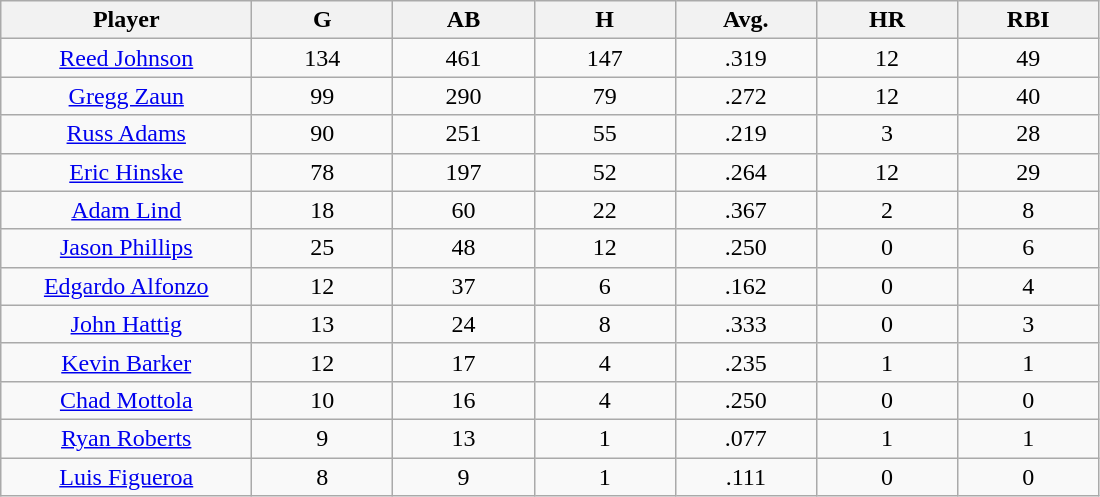<table class="wikitable sortable">
<tr>
<th bgcolor="#DDDDFF" width="16%">Player</th>
<th bgcolor="#DDDDFF" width="9%">G</th>
<th bgcolor="#DDDDFF" width="9%">AB</th>
<th bgcolor="#DDDDFF" width="9%">H</th>
<th bgcolor="#DDDDFF" width="9%">Avg.</th>
<th bgcolor="#DDDDFF" width="9%">HR</th>
<th bgcolor="#DDDDFF" width="9%">RBI</th>
</tr>
<tr align="center">
<td><a href='#'>Reed Johnson</a></td>
<td>134</td>
<td>461</td>
<td>147</td>
<td>.319</td>
<td>12</td>
<td>49</td>
</tr>
<tr align=center>
<td><a href='#'>Gregg Zaun</a></td>
<td>99</td>
<td>290</td>
<td>79</td>
<td>.272</td>
<td>12</td>
<td>40</td>
</tr>
<tr align=center>
<td><a href='#'>Russ Adams</a></td>
<td>90</td>
<td>251</td>
<td>55</td>
<td>.219</td>
<td>3</td>
<td>28</td>
</tr>
<tr align=center>
<td><a href='#'>Eric Hinske</a></td>
<td>78</td>
<td>197</td>
<td>52</td>
<td>.264</td>
<td>12</td>
<td>29</td>
</tr>
<tr align=center>
<td><a href='#'>Adam Lind</a></td>
<td>18</td>
<td>60</td>
<td>22</td>
<td>.367</td>
<td>2</td>
<td>8</td>
</tr>
<tr align=center>
<td><a href='#'>Jason Phillips</a></td>
<td>25</td>
<td>48</td>
<td>12</td>
<td>.250</td>
<td>0</td>
<td>6</td>
</tr>
<tr align=center>
<td><a href='#'>Edgardo Alfonzo</a></td>
<td>12</td>
<td>37</td>
<td>6</td>
<td>.162</td>
<td>0</td>
<td>4</td>
</tr>
<tr align=center>
<td><a href='#'>John Hattig</a></td>
<td>13</td>
<td>24</td>
<td>8</td>
<td>.333</td>
<td>0</td>
<td>3</td>
</tr>
<tr align=center>
<td><a href='#'>Kevin Barker</a></td>
<td>12</td>
<td>17</td>
<td>4</td>
<td>.235</td>
<td>1</td>
<td>1</td>
</tr>
<tr align=center>
<td><a href='#'>Chad Mottola</a></td>
<td>10</td>
<td>16</td>
<td>4</td>
<td>.250</td>
<td>0</td>
<td>0</td>
</tr>
<tr align=center>
<td><a href='#'>Ryan Roberts</a></td>
<td>9</td>
<td>13</td>
<td>1</td>
<td>.077</td>
<td>1</td>
<td>1</td>
</tr>
<tr align=center>
<td><a href='#'>Luis Figueroa</a></td>
<td>8</td>
<td>9</td>
<td>1</td>
<td>.111</td>
<td>0</td>
<td>0</td>
</tr>
</table>
